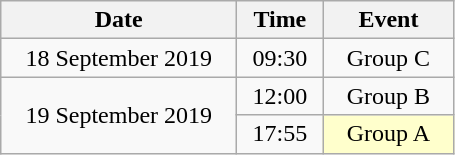<table class = "wikitable" style="text-align:center;">
<tr>
<th width=150>Date</th>
<th width=50>Time</th>
<th width=80>Event</th>
</tr>
<tr>
<td>18 September 2019</td>
<td>09:30</td>
<td>Group C</td>
</tr>
<tr>
<td rowspan=2>19 September 2019</td>
<td>12:00</td>
<td>Group B</td>
</tr>
<tr>
<td>17:55</td>
<td bgcolor="ffffcc">Group A</td>
</tr>
</table>
